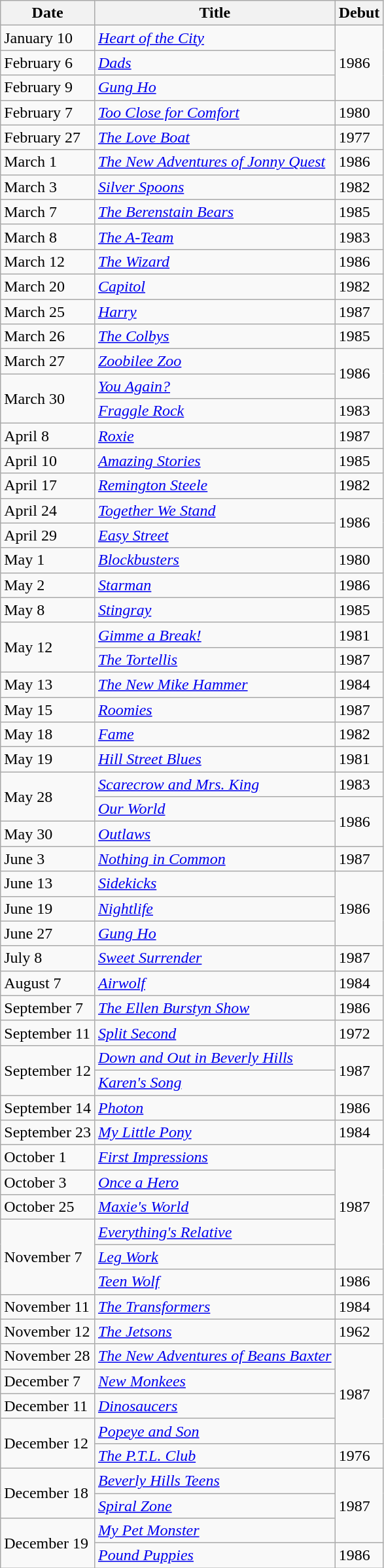<table class="wikitable sortable">
<tr ">
<th>Date</th>
<th>Title</th>
<th>Debut</th>
</tr>
<tr>
<td>January 10</td>
<td><em><a href='#'>Heart of the City</a></em></td>
<td rowspan="3">1986</td>
</tr>
<tr>
<td>February 6</td>
<td><em><a href='#'>Dads</a></em></td>
</tr>
<tr>
<td>February 9</td>
<td><em><a href='#'>Gung Ho</a></em></td>
</tr>
<tr>
<td>February 7</td>
<td><em><a href='#'>Too Close for Comfort</a></em></td>
<td>1980</td>
</tr>
<tr>
<td>February 27</td>
<td><em><a href='#'>The Love Boat</a></em></td>
<td>1977</td>
</tr>
<tr>
<td>March 1</td>
<td><em><a href='#'>The New Adventures of Jonny Quest</a></em></td>
<td>1986</td>
</tr>
<tr>
<td>March 3</td>
<td><em><a href='#'>Silver Spoons</a></em></td>
<td>1982</td>
</tr>
<tr>
<td>March 7</td>
<td><em><a href='#'>The Berenstain Bears</a></em></td>
<td>1985</td>
</tr>
<tr>
<td>March 8</td>
<td><em><a href='#'>The A-Team</a></em></td>
<td>1983</td>
</tr>
<tr>
<td>March 12</td>
<td><em><a href='#'>The Wizard</a></em></td>
<td>1986</td>
</tr>
<tr>
<td>March 20</td>
<td><em><a href='#'>Capitol</a></em></td>
<td>1982</td>
</tr>
<tr>
<td>March 25</td>
<td><em><a href='#'>Harry</a></em></td>
<td>1987</td>
</tr>
<tr>
<td>March 26</td>
<td><em><a href='#'>The Colbys</a></em></td>
<td>1985</td>
</tr>
<tr>
<td>March 27</td>
<td><em><a href='#'>Zoobilee Zoo</a></em></td>
<td rowspan="2">1986</td>
</tr>
<tr>
<td rowspan="2">March 30</td>
<td><em><a href='#'>You Again?</a></em></td>
</tr>
<tr>
<td><em><a href='#'>Fraggle Rock</a></em></td>
<td>1983</td>
</tr>
<tr>
<td>April 8</td>
<td><em><a href='#'>Roxie</a></em></td>
<td>1987</td>
</tr>
<tr>
<td>April 10</td>
<td><em><a href='#'>Amazing Stories</a></em></td>
<td>1985</td>
</tr>
<tr>
<td>April 17</td>
<td><em><a href='#'>Remington Steele</a></em></td>
<td>1982</td>
</tr>
<tr>
<td>April 24</td>
<td><em><a href='#'>Together We Stand</a></em></td>
<td rowspan="2">1986</td>
</tr>
<tr>
<td>April 29</td>
<td><em><a href='#'>Easy Street</a></em></td>
</tr>
<tr>
<td>May 1</td>
<td><em><a href='#'>Blockbusters</a></em></td>
<td>1980</td>
</tr>
<tr>
<td>May 2</td>
<td><em><a href='#'>Starman</a></em></td>
<td>1986</td>
</tr>
<tr>
<td>May 8</td>
<td><em><a href='#'>Stingray</a></em></td>
<td>1985</td>
</tr>
<tr>
<td rowspan="2">May 12</td>
<td><em><a href='#'>Gimme a Break!</a></em></td>
<td>1981</td>
</tr>
<tr>
<td><em><a href='#'>The Tortellis</a></em></td>
<td>1987</td>
</tr>
<tr>
<td>May 13</td>
<td><em><a href='#'>The New Mike Hammer</a></em></td>
<td>1984</td>
</tr>
<tr>
<td>May 15</td>
<td><em><a href='#'>Roomies</a></em></td>
<td>1987</td>
</tr>
<tr>
<td>May 18</td>
<td><em><a href='#'>Fame</a></em></td>
<td>1982</td>
</tr>
<tr>
<td>May 19</td>
<td><em><a href='#'>Hill Street Blues</a></em></td>
<td>1981</td>
</tr>
<tr>
<td rowspan="2">May 28</td>
<td><em><a href='#'>Scarecrow and Mrs. King</a></em></td>
<td>1983</td>
</tr>
<tr>
<td><em><a href='#'>Our World</a></em></td>
<td rowspan="2">1986</td>
</tr>
<tr>
<td>May 30</td>
<td><em><a href='#'>Outlaws</a></em></td>
</tr>
<tr>
<td>June 3</td>
<td><em><a href='#'>Nothing in Common</a></em></td>
<td>1987</td>
</tr>
<tr>
<td>June 13</td>
<td><em><a href='#'>Sidekicks</a></em></td>
<td rowspan="3">1986</td>
</tr>
<tr>
<td>June 19</td>
<td><em><a href='#'>Nightlife</a></em></td>
</tr>
<tr>
<td>June 27</td>
<td><em><a href='#'>Gung Ho</a></em></td>
</tr>
<tr>
<td>July 8</td>
<td><em><a href='#'>Sweet Surrender</a></em></td>
<td>1987</td>
</tr>
<tr>
<td>August 7</td>
<td><em><a href='#'>Airwolf</a></em></td>
<td>1984</td>
</tr>
<tr>
<td>September 7</td>
<td><em><a href='#'>The Ellen Burstyn Show</a></em></td>
<td>1986</td>
</tr>
<tr>
<td>September 11</td>
<td><em><a href='#'>Split Second</a></em></td>
<td>1972</td>
</tr>
<tr>
<td rowspan="2">September 12</td>
<td><em><a href='#'>Down and Out in Beverly Hills</a></em></td>
<td rowspan="2">1987</td>
</tr>
<tr>
<td><em><a href='#'>Karen's Song</a></em></td>
</tr>
<tr>
<td>September 14</td>
<td><em><a href='#'>Photon</a></em></td>
<td>1986</td>
</tr>
<tr>
<td>September 23</td>
<td><em><a href='#'>My Little Pony</a></em></td>
<td>1984</td>
</tr>
<tr>
<td>October 1</td>
<td><em><a href='#'>First Impressions</a></em></td>
<td rowspan="5">1987</td>
</tr>
<tr>
<td>October 3</td>
<td><em><a href='#'>Once a Hero</a></em></td>
</tr>
<tr>
<td>October 25</td>
<td><em><a href='#'>Maxie's World</a></em></td>
</tr>
<tr>
<td rowspan="3">November 7</td>
<td><em><a href='#'>Everything's Relative</a></em></td>
</tr>
<tr>
<td><em><a href='#'>Leg Work</a></em></td>
</tr>
<tr>
<td><em><a href='#'>Teen Wolf</a></em></td>
<td>1986</td>
</tr>
<tr>
<td>November 11</td>
<td><em><a href='#'>The Transformers</a></em></td>
<td>1984</td>
</tr>
<tr>
<td>November 12</td>
<td><em><a href='#'>The Jetsons</a></em></td>
<td>1962</td>
</tr>
<tr>
<td>November 28</td>
<td><em><a href='#'>The New Adventures of Beans Baxter</a></em></td>
<td rowspan="4">1987</td>
</tr>
<tr>
<td>December 7</td>
<td><em><a href='#'>New Monkees</a></em></td>
</tr>
<tr>
<td>December 11</td>
<td><em><a href='#'>Dinosaucers</a></em></td>
</tr>
<tr>
<td rowspan="2">December 12</td>
<td><em><a href='#'>Popeye and Son</a></em></td>
</tr>
<tr>
<td><em><a href='#'>The P.T.L. Club</a></em></td>
<td>1976</td>
</tr>
<tr>
<td rowspan="2">December 18</td>
<td><em><a href='#'>Beverly Hills Teens</a></em></td>
<td rowspan="3">1987</td>
</tr>
<tr>
<td><em><a href='#'>Spiral Zone</a></em></td>
</tr>
<tr>
<td rowspan="2">December 19</td>
<td><em><a href='#'>My Pet Monster</a></em></td>
</tr>
<tr>
<td><em><a href='#'>Pound Puppies</a></em></td>
<td>1986</td>
</tr>
</table>
